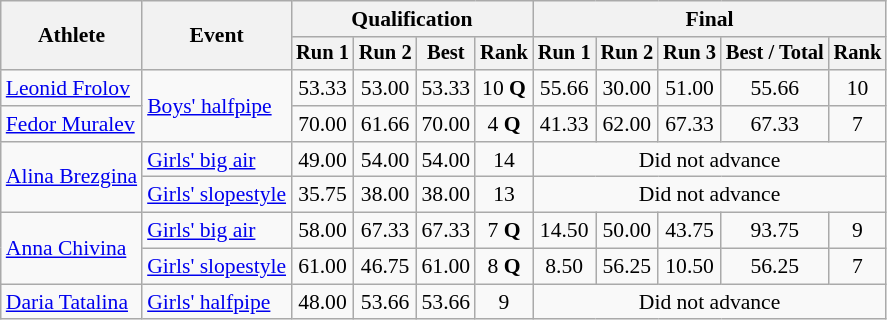<table class="wikitable" style="font-size:90%; text-align:center;">
<tr>
<th rowspan=2>Athlete</th>
<th rowspan=2>Event</th>
<th colspan=4>Qualification</th>
<th colspan=5>Final</th>
</tr>
<tr style="font-size:95%">
<th>Run 1</th>
<th>Run 2</th>
<th>Best</th>
<th>Rank</th>
<th>Run 1</th>
<th>Run 2</th>
<th>Run 3</th>
<th>Best / Total</th>
<th>Rank</th>
</tr>
<tr>
<td align=left><a href='#'>Leonid Frolov</a></td>
<td rowspan=2 align=left><a href='#'>Boys' halfpipe</a></td>
<td>53.33</td>
<td>53.00</td>
<td>53.33</td>
<td>10 <strong>Q</strong></td>
<td>55.66</td>
<td>30.00</td>
<td>51.00</td>
<td>55.66</td>
<td>10</td>
</tr>
<tr>
<td align=left><a href='#'>Fedor Muralev</a></td>
<td>70.00</td>
<td>61.66</td>
<td>70.00</td>
<td>4 <strong>Q</strong></td>
<td>41.33</td>
<td>62.00</td>
<td>67.33</td>
<td>67.33</td>
<td>7</td>
</tr>
<tr>
<td rowspan=2 align=left><a href='#'>Alina Brezgina</a></td>
<td align=left><a href='#'>Girls' big air</a></td>
<td>49.00</td>
<td>54.00</td>
<td>54.00</td>
<td>14</td>
<td colspan=5>Did not advance</td>
</tr>
<tr>
<td align=left><a href='#'>Girls' slopestyle</a></td>
<td>35.75</td>
<td>38.00</td>
<td>38.00</td>
<td>13</td>
<td colspan=5>Did not advance</td>
</tr>
<tr>
<td rowspan=2 align=left><a href='#'>Anna Chivina</a></td>
<td align=left><a href='#'>Girls' big air</a></td>
<td>58.00</td>
<td>67.33</td>
<td>67.33</td>
<td>7 <strong>Q</strong></td>
<td>14.50</td>
<td>50.00</td>
<td>43.75</td>
<td>93.75</td>
<td>9</td>
</tr>
<tr>
<td align=left><a href='#'>Girls' slopestyle</a></td>
<td>61.00</td>
<td>46.75</td>
<td>61.00</td>
<td>8 <strong>Q</strong></td>
<td>8.50</td>
<td>56.25</td>
<td>10.50</td>
<td>56.25</td>
<td>7</td>
</tr>
<tr>
<td align=left><a href='#'>Daria Tatalina</a></td>
<td align=left><a href='#'>Girls' halfpipe</a></td>
<td>48.00</td>
<td>53.66</td>
<td>53.66</td>
<td>9</td>
<td colspan=5>Did not advance</td>
</tr>
</table>
